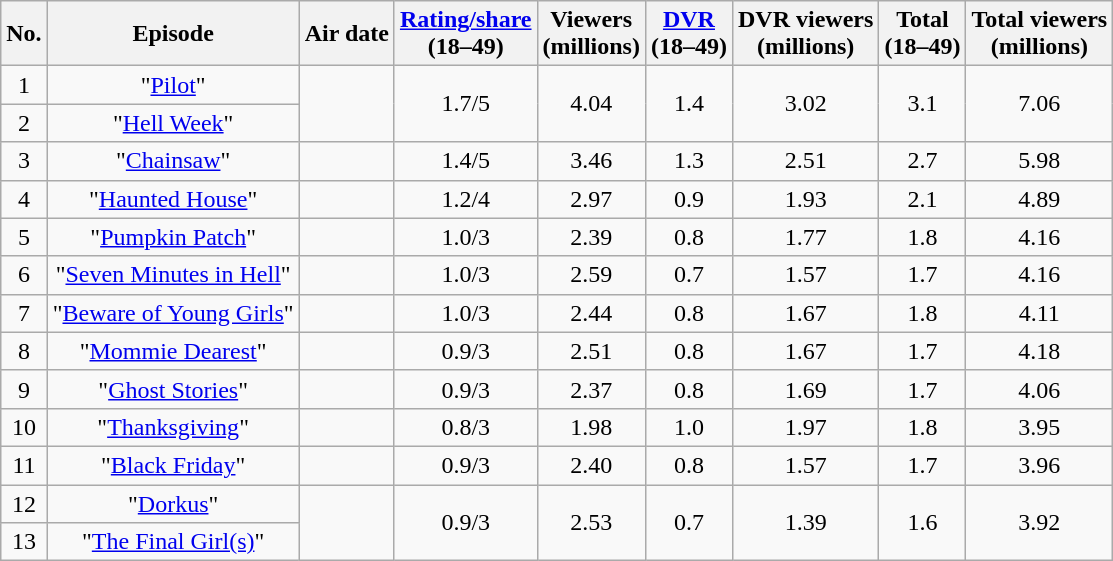<table class="wikitable plainrowheaders" style="text-align:center;">
<tr>
<th scope="col">No.</th>
<th scope="col">Episode</th>
<th scope="col">Air date</th>
<th scope="col"><a href='#'>Rating/share</a><br>(18–49)</th>
<th scope="col">Viewers<br>(millions)</th>
<th scope="col"><a href='#'>DVR</a><br>(18–49)</th>
<th scope="col">DVR viewers<br>(millions)</th>
<th scope="col">Total<br>(18–49)</th>
<th scope="col">Total viewers<br>(millions)</th>
</tr>
<tr>
<td scope="row">1</td>
<td>"<a href='#'>Pilot</a>"</td>
<td rowspan="2"></td>
<td rowspan="2">1.7/5</td>
<td rowspan="2">4.04</td>
<td rowspan="2">1.4</td>
<td rowspan="2">3.02</td>
<td rowspan="2">3.1</td>
<td rowspan="2">7.06</td>
</tr>
<tr>
<td scope="row">2</td>
<td>"<a href='#'>Hell Week</a>"</td>
</tr>
<tr>
<td scope="row">3</td>
<td>"<a href='#'>Chainsaw</a>"</td>
<td></td>
<td>1.4/5</td>
<td>3.46</td>
<td>1.3</td>
<td>2.51</td>
<td>2.7</td>
<td>5.98</td>
</tr>
<tr>
<td scope="row">4</td>
<td>"<a href='#'>Haunted House</a>"</td>
<td></td>
<td>1.2/4</td>
<td>2.97</td>
<td>0.9</td>
<td>1.93</td>
<td>2.1</td>
<td>4.89</td>
</tr>
<tr>
<td scope="row">5</td>
<td>"<a href='#'>Pumpkin Patch</a>"</td>
<td></td>
<td>1.0/3</td>
<td>2.39</td>
<td>0.8</td>
<td>1.77</td>
<td>1.8</td>
<td>4.16</td>
</tr>
<tr>
<td scope="row">6</td>
<td>"<a href='#'>Seven Minutes in Hell</a>"</td>
<td></td>
<td>1.0/3</td>
<td>2.59</td>
<td>0.7</td>
<td>1.57</td>
<td>1.7</td>
<td>4.16</td>
</tr>
<tr>
<td scope="row">7</td>
<td>"<a href='#'>Beware of Young Girls</a>"</td>
<td></td>
<td>1.0/3</td>
<td>2.44</td>
<td>0.8</td>
<td>1.67</td>
<td>1.8</td>
<td>4.11</td>
</tr>
<tr>
<td scope="row">8</td>
<td>"<a href='#'>Mommie Dearest</a>"</td>
<td></td>
<td>0.9/3</td>
<td>2.51</td>
<td>0.8</td>
<td>1.67</td>
<td>1.7</td>
<td>4.18</td>
</tr>
<tr>
<td scope="row">9</td>
<td>"<a href='#'>Ghost Stories</a>"</td>
<td></td>
<td>0.9/3</td>
<td>2.37</td>
<td>0.8</td>
<td>1.69</td>
<td>1.7</td>
<td>4.06</td>
</tr>
<tr>
<td scope="row">10</td>
<td>"<a href='#'>Thanksgiving</a>"</td>
<td></td>
<td>0.8/3</td>
<td>1.98</td>
<td>1.0</td>
<td>1.97</td>
<td>1.8</td>
<td>3.95</td>
</tr>
<tr>
<td scope="row">11</td>
<td>"<a href='#'>Black Friday</a>"</td>
<td></td>
<td>0.9/3</td>
<td>2.40</td>
<td>0.8</td>
<td>1.57</td>
<td>1.7</td>
<td>3.96</td>
</tr>
<tr>
<td scope="row">12</td>
<td>"<a href='#'>Dorkus</a>"</td>
<td rowspan="2"></td>
<td rowspan="2">0.9/3</td>
<td rowspan="2">2.53</td>
<td rowspan="2">0.7</td>
<td rowspan="2">1.39</td>
<td rowspan="2">1.6</td>
<td rowspan="2">3.92</td>
</tr>
<tr>
<td scope="row">13</td>
<td>"<a href='#'>The Final Girl(s)</a>"</td>
</tr>
</table>
